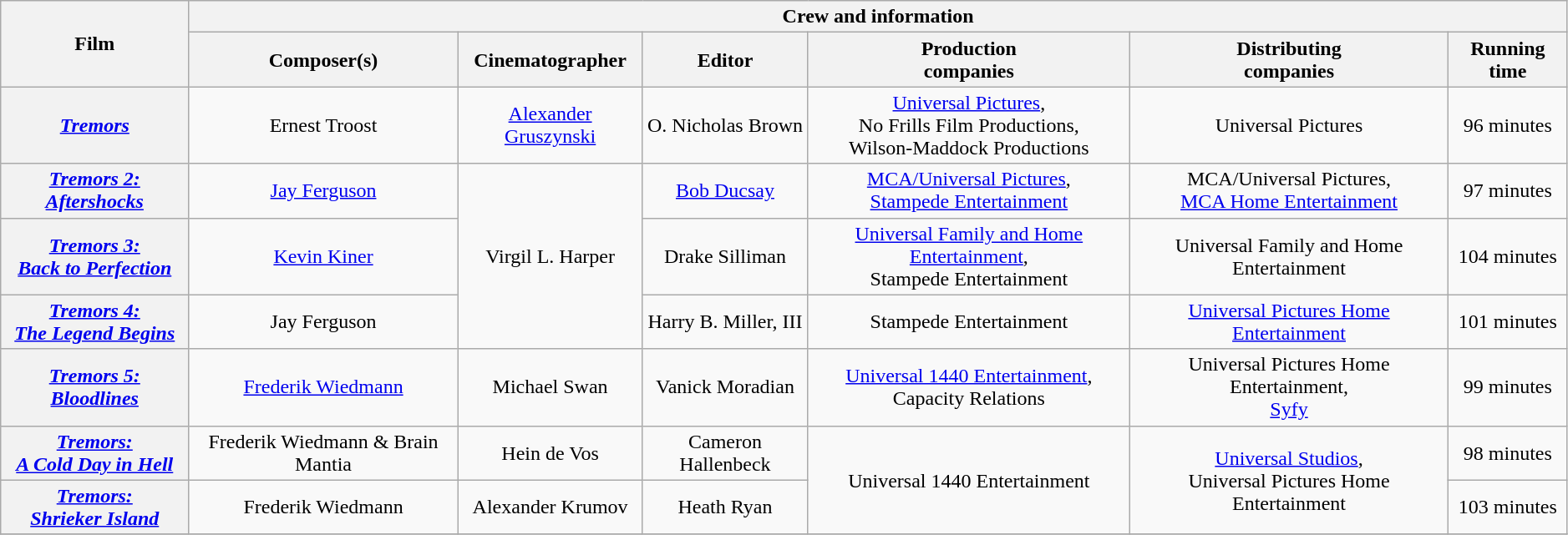<table class="wikitable sortable" style="text-align:center; width:99%;">
<tr>
<th rowspan="2" style="width:12%;">Film</th>
<th colspan="7">Crew and information</th>
</tr>
<tr>
<th style="text-align:center;">Composer(s)</th>
<th style="text-align:center;">Cinematographer</th>
<th style="text-align:center;">Editor</th>
<th style="text-align:center;">Production <br>companies</th>
<th style="text-align:center;">Distributing <br>companies</th>
<th style="text-align:center;">Running time</th>
</tr>
<tr>
<th><em><a href='#'>Tremors</a></em></th>
<td>Ernest Troost</td>
<td><a href='#'>Alexander Gruszynski</a></td>
<td>O. Nicholas Brown</td>
<td><a href='#'>Universal Pictures</a>,  <br>No Frills Film Productions,  <br>Wilson-Maddock Productions</td>
<td>Universal Pictures</td>
<td>96 minutes</td>
</tr>
<tr>
<th><em><a href='#'>Tremors 2: <br>Aftershocks</a></em></th>
<td><a href='#'>Jay Ferguson</a></td>
<td rowspan="3">Virgil L. Harper</td>
<td><a href='#'>Bob Ducsay</a></td>
<td><a href='#'>MCA/Universal Pictures</a>,  <br><a href='#'>Stampede Entertainment</a></td>
<td>MCA/Universal Pictures,  <br><a href='#'>MCA Home Entertainment</a></td>
<td>97 minutes</td>
</tr>
<tr>
<th><em><a href='#'>Tremors 3: <br>Back to Perfection</a></em></th>
<td><a href='#'>Kevin Kiner</a></td>
<td>Drake Silliman</td>
<td><a href='#'>Universal Family and Home Entertainment</a>,  <br>Stampede Entertainment</td>
<td>Universal Family and Home Entertainment</td>
<td>104 minutes</td>
</tr>
<tr>
<th><em><a href='#'>Tremors 4: <br>The Legend Begins</a></em></th>
<td>Jay Ferguson</td>
<td>Harry B. Miller, III</td>
<td>Stampede Entertainment</td>
<td><a href='#'>Universal Pictures Home Entertainment</a></td>
<td>101 minutes</td>
</tr>
<tr>
<th><em><a href='#'>Tremors 5: <br>Bloodlines</a></em></th>
<td><a href='#'>Frederik Wiedmann</a></td>
<td>Michael Swan</td>
<td>Vanick Moradian</td>
<td><a href='#'>Universal 1440 Entertainment</a>,  <br>Capacity Relations</td>
<td>Universal Pictures Home Entertainment,  <br><a href='#'>Syfy</a></td>
<td>99 minutes</td>
</tr>
<tr>
<th><em><a href='#'>Tremors: <br>A Cold Day in Hell</a></em></th>
<td>Frederik Wiedmann & Brain Mantia</td>
<td>Hein de Vos</td>
<td>Cameron Hallenbeck</td>
<td rowspan="2">Universal 1440 Entertainment</td>
<td rowspan="2"><a href='#'>Universal Studios</a>,  <br>Universal Pictures Home Entertainment</td>
<td>98 minutes</td>
</tr>
<tr>
<th><em><a href='#'>Tremors: <br>Shrieker Island</a></em></th>
<td>Frederik Wiedmann</td>
<td>Alexander Krumov</td>
<td>Heath Ryan</td>
<td>103 minutes</td>
</tr>
<tr>
</tr>
</table>
